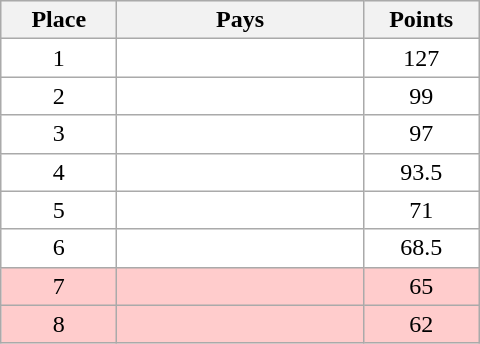<table class="wikitable gauche" cellspacing="1" cellpadding="2"  width="320px">
<tr align="center" bgcolor="#EFEFEF">
<th width="70px">Place</th>
<th>Pays</th>
<th width="70px">Points</th>
</tr>
<tr align="center" valign="top" bgcolor="#FFFFFF">
<td>1</td>
<td align="left"></td>
<td>127</td>
</tr>
<tr align="center" valign="top" bgcolor="#FFFFFF">
<td>2</td>
<td align="left"></td>
<td>99</td>
</tr>
<tr align="center" valign="top" bgcolor="#FFFFFF">
<td>3</td>
<td align="left"></td>
<td>97</td>
</tr>
<tr align="center" valign="top" bgcolor="#FFFFFF">
<td>4</td>
<td align="left"></td>
<td>93.5</td>
</tr>
<tr align="center" valign="top" bgcolor="#FFFFFF">
<td>5</td>
<td align="left"></td>
<td>71</td>
</tr>
<tr align="center" valign="top" bgcolor="#FFFFFF">
<td>6</td>
<td align="left"></td>
<td>68.5</td>
</tr>
<tr align="center" valign="top" bgcolor="#ffcccc">
<td>7</td>
<td align="left"></td>
<td>65</td>
</tr>
<tr align="center" valign="top"  bgcolor="#ffcccc">
<td>8</td>
<td align="left"></td>
<td>62</td>
</tr>
</table>
